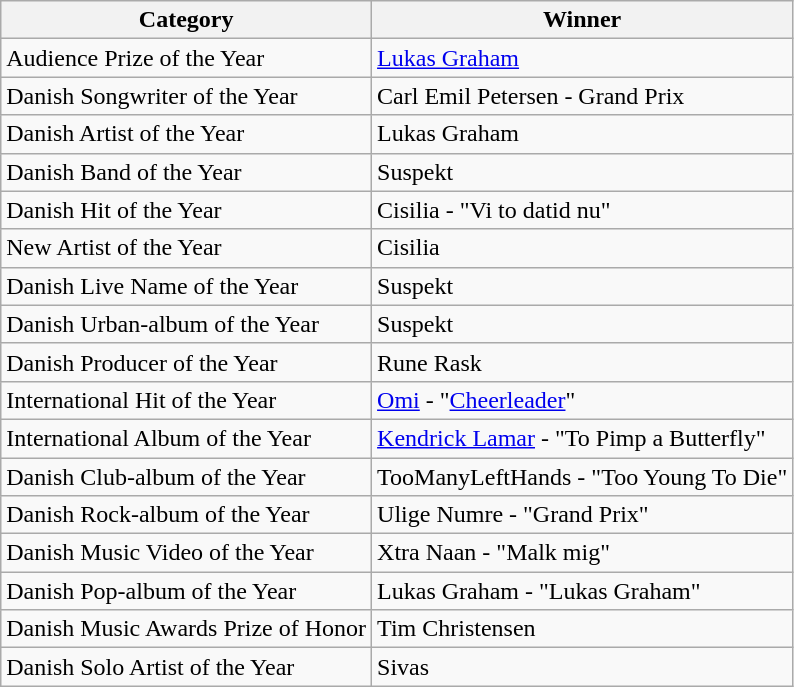<table class="wikitable">
<tr>
<th>Category</th>
<th>Winner</th>
</tr>
<tr>
<td>Audience Prize of the Year</td>
<td><a href='#'>Lukas Graham</a></td>
</tr>
<tr>
<td>Danish Songwriter of the Year</td>
<td>Carl Emil Petersen - Grand Prix</td>
</tr>
<tr>
<td>Danish Artist of the Year</td>
<td>Lukas Graham</td>
</tr>
<tr>
<td>Danish Band of the Year</td>
<td>Suspekt</td>
</tr>
<tr>
<td>Danish Hit of the Year</td>
<td>Cisilia - "Vi to datid nu"</td>
</tr>
<tr>
<td>New Artist of the Year</td>
<td>Cisilia</td>
</tr>
<tr>
<td>Danish Live Name of the Year</td>
<td>Suspekt</td>
</tr>
<tr>
<td>Danish Urban-album of the Year</td>
<td>Suspekt</td>
</tr>
<tr>
<td>Danish Producer of the Year</td>
<td>Rune Rask</td>
</tr>
<tr>
<td>International Hit of the Year</td>
<td><a href='#'>Omi</a> - "<a href='#'>Cheerleader</a>"</td>
</tr>
<tr>
<td>International Album of the Year</td>
<td><a href='#'>Kendrick Lamar</a> - "To Pimp a Butterfly"</td>
</tr>
<tr>
<td>Danish Club-album of the Year</td>
<td>TooManyLeftHands - "Too Young To Die"</td>
</tr>
<tr>
<td>Danish Rock-album of the Year</td>
<td>Ulige Numre - "Grand Prix"</td>
</tr>
<tr>
<td>Danish Music Video of the Year</td>
<td>Xtra Naan - "Malk mig"</td>
</tr>
<tr>
<td>Danish Pop-album of the Year</td>
<td>Lukas Graham - "Lukas Graham"</td>
</tr>
<tr>
<td>Danish Music Awards Prize of Honor</td>
<td>Tim Christensen</td>
</tr>
<tr>
<td>Danish Solo Artist of the Year</td>
<td>Sivas</td>
</tr>
</table>
